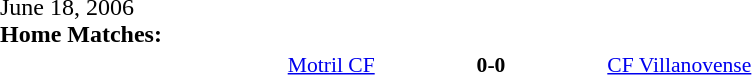<table width=100% cellspacing=1>
<tr>
<th width=20%></th>
<th width=12%></th>
<th width=20%></th>
<th></th>
</tr>
<tr>
<td>June 18, 2006<br><strong>Home Matches:</strong></td>
</tr>
<tr style=font-size:90%>
<td align=right><a href='#'>Motril CF</a></td>
<td align=center><strong>0-0</strong></td>
<td><a href='#'>CF Villanovense</a></td>
</tr>
</table>
